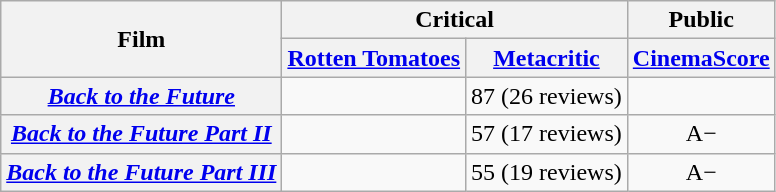<table class="wikitable plainrowheaders" style="text-align:center;">
<tr>
<th scope="col" rowspan="2">Film</th>
<th scope="col" colspan="2">Critical</th>
<th scope="col">Public</th>
</tr>
<tr>
<th scope="col"><a href='#'>Rotten Tomatoes</a></th>
<th scope="col"><a href='#'>Metacritic</a></th>
<th scope="col"><a href='#'>CinemaScore</a></th>
</tr>
<tr>
<th scope="row"><em><a href='#'>Back to the Future</a></em></th>
<td></td>
<td>87 (26 reviews)</td>
<td></td>
</tr>
<tr>
<th scope="row"><em><a href='#'>Back to the Future Part II</a></em></th>
<td></td>
<td>57 (17 reviews)</td>
<td>A−</td>
</tr>
<tr>
<th scope="row"><em><a href='#'>Back to the Future Part III</a></em></th>
<td></td>
<td>55 (19 reviews)</td>
<td>A−</td>
</tr>
</table>
